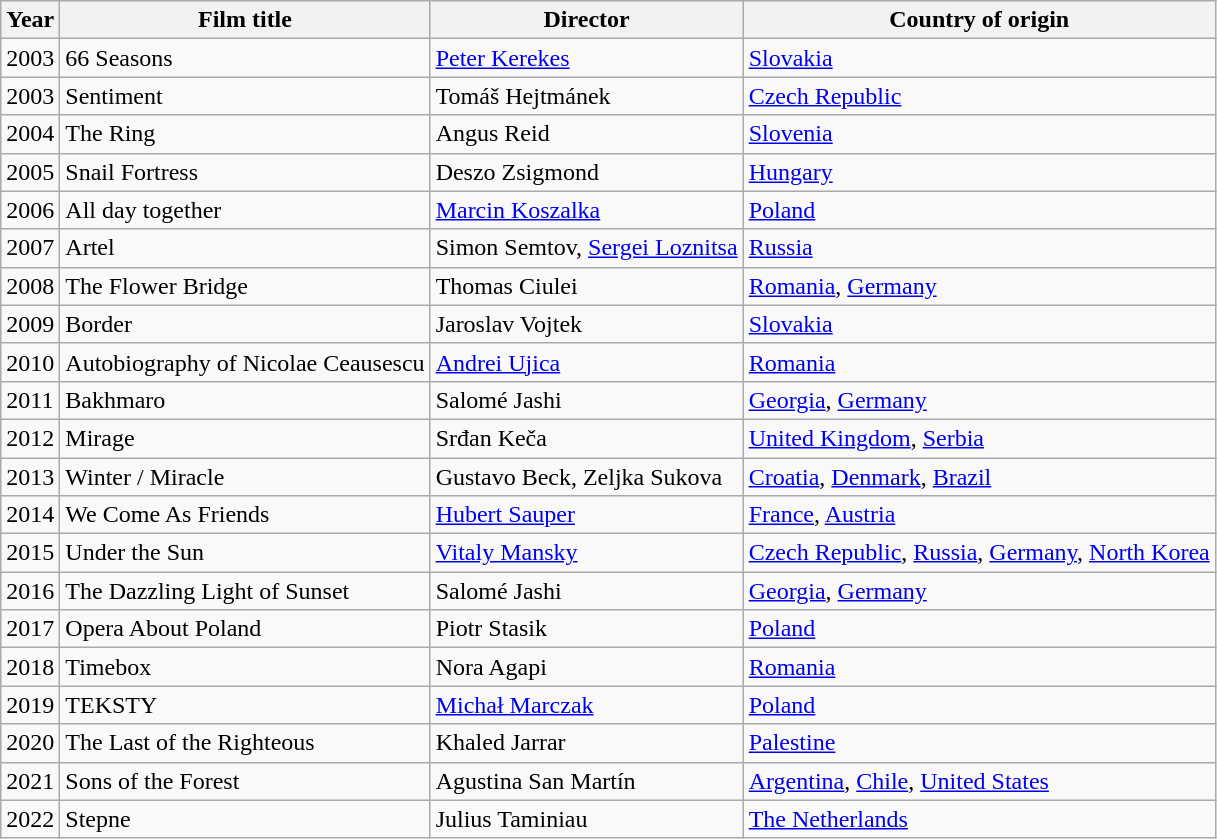<table class="wikitable">
<tr>
<th>Year</th>
<th>Film title</th>
<th>Director</th>
<th>Country of origin</th>
</tr>
<tr>
<td>2003</td>
<td>66 Seasons</td>
<td><a href='#'>Peter Kerekes</a></td>
<td><a href='#'>Slovakia</a></td>
</tr>
<tr>
<td>2003</td>
<td>Sentiment</td>
<td>Tomáš Hejtmánek</td>
<td><a href='#'>Czech Republic</a></td>
</tr>
<tr>
<td>2004</td>
<td>The Ring</td>
<td>Angus Reid</td>
<td><a href='#'>Slovenia</a></td>
</tr>
<tr>
<td>2005</td>
<td>Snail Fortress</td>
<td>Deszo Zsigmond</td>
<td><a href='#'>Hungary</a></td>
</tr>
<tr>
<td>2006</td>
<td>All day together</td>
<td><a href='#'>Marcin Koszalka</a></td>
<td><a href='#'>Poland</a></td>
</tr>
<tr>
<td>2007</td>
<td>Artel</td>
<td>Simon Semtov, <a href='#'>Sergei Loznitsa</a></td>
<td><a href='#'>Russia</a></td>
</tr>
<tr>
<td>2008</td>
<td>The Flower Bridge</td>
<td>Thomas Ciulei</td>
<td><a href='#'>Romania</a>, <a href='#'>Germany</a></td>
</tr>
<tr>
<td>2009</td>
<td>Border</td>
<td>Jaroslav Vojtek</td>
<td><a href='#'>Slovakia</a></td>
</tr>
<tr>
<td>2010</td>
<td>Autobiography of Nicolae Ceausescu</td>
<td><a href='#'>Andrei Ujica</a></td>
<td><a href='#'>Romania</a></td>
</tr>
<tr>
<td>2011</td>
<td>Bakhmaro</td>
<td>Salomé Jashi</td>
<td><a href='#'>Georgia</a>, <a href='#'>Germany</a></td>
</tr>
<tr>
<td>2012</td>
<td>Mirage</td>
<td>Srđan Keča</td>
<td><a href='#'>United Kingdom</a>, <a href='#'>Serbia</a></td>
</tr>
<tr>
<td>2013</td>
<td>Winter / Miracle</td>
<td>Gustavo Beck, Zeljka Sukova</td>
<td><a href='#'>Croatia</a>, <a href='#'>Denmark</a>, <a href='#'>Brazil</a></td>
</tr>
<tr>
<td>2014</td>
<td>We Come As Friends</td>
<td><a href='#'>Hubert Sauper</a></td>
<td><a href='#'>France</a>, <a href='#'>Austria</a></td>
</tr>
<tr>
<td>2015</td>
<td>Under the Sun</td>
<td><a href='#'>Vitaly Mansky</a></td>
<td><a href='#'>Czech Republic</a>, <a href='#'>Russia</a>, <a href='#'>Germany</a>, <a href='#'>North Korea</a></td>
</tr>
<tr>
<td>2016</td>
<td>The Dazzling Light of Sunset</td>
<td>Salomé Jashi</td>
<td><a href='#'>Georgia</a>, <a href='#'>Germany</a></td>
</tr>
<tr>
<td>2017</td>
<td>Opera About Poland</td>
<td>Piotr Stasik</td>
<td><a href='#'>Poland</a></td>
</tr>
<tr>
<td>2018</td>
<td>Timebox</td>
<td>Nora Agapi</td>
<td><a href='#'>Romania</a></td>
</tr>
<tr>
<td>2019</td>
<td>TEKSTY</td>
<td><a href='#'>Michał Marczak</a></td>
<td><a href='#'>Poland</a></td>
</tr>
<tr>
<td>2020</td>
<td>The Last of the Righteous</td>
<td>Khaled Jarrar</td>
<td><a href='#'>Palestine</a></td>
</tr>
<tr>
<td>2021</td>
<td>Sons of the Forest</td>
<td>Agustina San Martín</td>
<td><a href='#'>Argentina</a>, <a href='#'>Chile</a>, <a href='#'>United States</a></td>
</tr>
<tr>
<td>2022</td>
<td>Stepne</td>
<td>Julius Taminiau</td>
<td><a href='#'>The Netherlands</a></td>
</tr>
</table>
